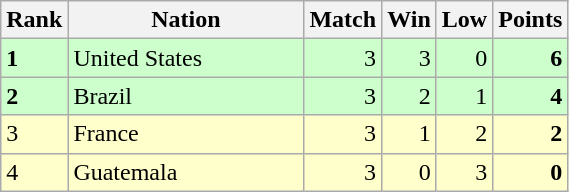<table class="wikitable">
<tr>
<th width=20>Rank</th>
<th width=150>Nation</th>
<th width=20>Match</th>
<th width=20>Win</th>
<th width=20>Low</th>
<th width=20>Points</th>
</tr>
<tr style="text-align:right; background:#cfc;">
<td align="left"><strong>1</strong></td>
<td style="text-align:left;"> United States</td>
<td>3</td>
<td>3</td>
<td>0</td>
<td><strong>6</strong></td>
</tr>
<tr style="text-align:right; background:#cfc;">
<td align="left"><strong>2</strong></td>
<td style="text-align:left;"> Brazil</td>
<td>3</td>
<td>2</td>
<td>1</td>
<td><strong>4</strong></td>
</tr>
<tr style="text-align:right; background:#ffc;">
<td align="left">3</td>
<td style="text-align:left;"> France</td>
<td>3</td>
<td>1</td>
<td>2</td>
<td><strong>2</strong></td>
</tr>
<tr style="text-align:right; background:#ffc;">
<td align="left">4</td>
<td style="text-align:left;"> Guatemala</td>
<td>3</td>
<td>0</td>
<td>3</td>
<td><strong>0</strong></td>
</tr>
</table>
